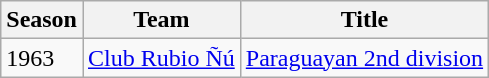<table class="wikitable">
<tr>
<th>Season</th>
<th>Team</th>
<th>Title</th>
</tr>
<tr>
<td>1963</td>
<td> <a href='#'>Club Rubio Ñú</a></td>
<td><a href='#'>Paraguayan 2nd division</a></td>
</tr>
</table>
